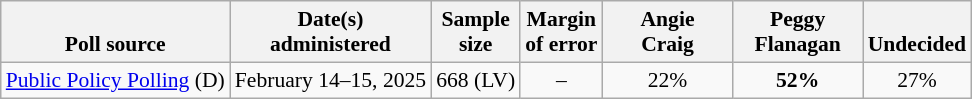<table class="wikitable" style="font-size:90%;text-align:center;">
<tr valign=bottom>
<th>Poll source</th>
<th>Date(s)<br>administered</th>
<th>Sample<br>size</th>
<th>Margin<br>of error</th>
<th style="width:80px;">Angie<br>Craig</th>
<th style="width:80px;">Peggy<br>Flanagan</th>
<th>Undecided</th>
</tr>
<tr>
<td style="text-align:left;"><a href='#'>Public Policy Polling</a> (D)</td>
<td>February 14–15, 2025</td>
<td>668 (LV)</td>
<td>–</td>
<td>22%</td>
<td><strong>52%</strong></td>
<td>27%</td>
</tr>
</table>
